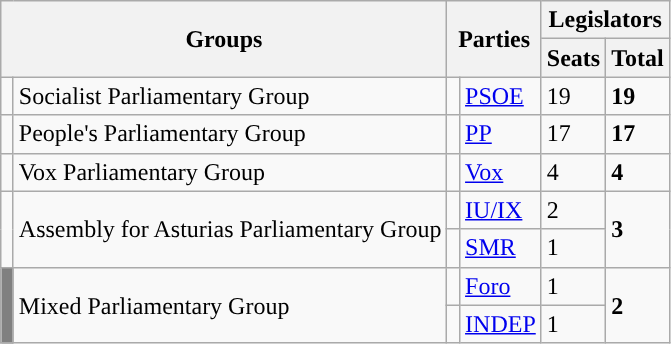<table class="wikitable" style="text-align:left;">
<tr>
<th rowspan="2" colspan="2">Groups</th>
<th rowspan="2" colspan="2">Parties</th>
<th colspan="2">Legislators</th>
</tr>
<tr>
<th>Seats</th>
<th>Total</th>
</tr>
<tr>
<td width="1" style="color:inherit;background:"></td>
<td>Socialist Parliamentary Group</td>
<td width="1" style="color:inherit;background:"></td>
<td align="left"><a href='#'>PSOE</a></td>
<td>19</td>
<td><strong>19</strong></td>
</tr>
<tr>
<td style="color:inherit;background:"></td>
<td>People's Parliamentary Group</td>
<td style="color:inherit;background:"></td>
<td align="left"><a href='#'>PP</a></td>
<td>17</td>
<td><strong>17</strong></td>
</tr>
<tr>
<td style="color:inherit;background:"></td>
<td>Vox Parliamentary Group</td>
<td style="color:inherit;background:"></td>
<td align="left"><a href='#'>Vox</a></td>
<td>4</td>
<td><strong>4</strong></td>
</tr>
<tr>
<td rowspan="2" style="color:inherit;background:"></td>
<td rowspan="2">Assembly for Asturias Parliamentary Group</td>
<td style="color:inherit;background:"></td>
<td align="left"><a href='#'>IU/IX</a></td>
<td>2</td>
<td rowspan="2"><strong>3</strong></td>
</tr>
<tr>
<td style="color:inherit;background:"></td>
<td align="left"><a href='#'>SMR</a></td>
<td>1</td>
</tr>
<tr>
<td rowspan="2" bgcolor="gray"></td>
<td rowspan="2">Mixed Parliamentary Group</td>
<td style="color:inherit;background:"></td>
<td align="left"><a href='#'>Foro</a></td>
<td>1</td>
<td rowspan="2"><strong>2</strong></td>
</tr>
<tr>
<td style="color:inherit;background:"></td>
<td><a href='#'>INDEP</a></td>
<td>1</td>
</tr>
</table>
